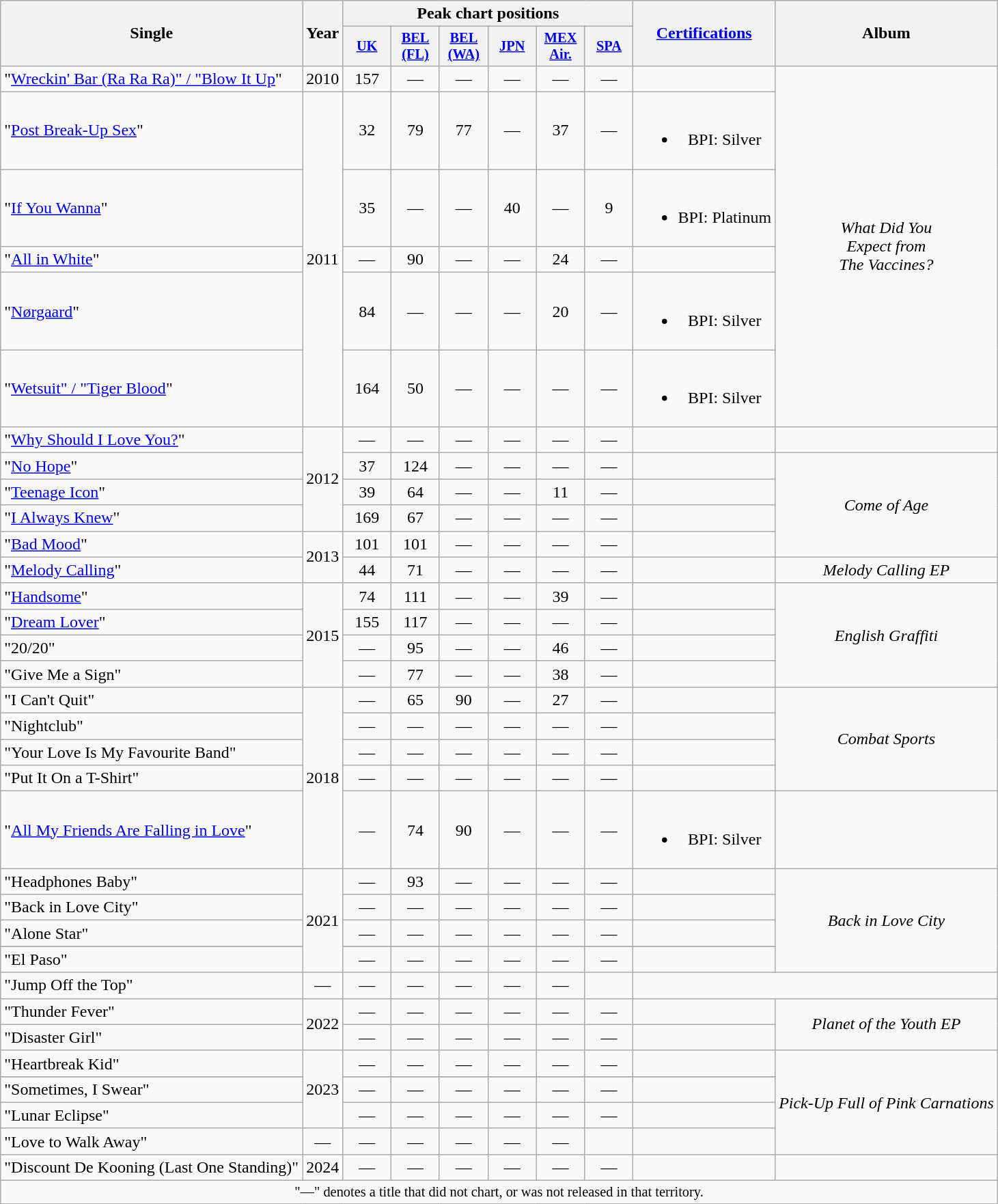<table class="wikitable" style="text-align:center;">
<tr>
<th scope="col" rowspan="2">Single</th>
<th scope="col" rowspan="2">Year</th>
<th scope="col" colspan="6">Peak chart positions</th>
<th scope="col" rowspan="2"><a href='#'>Certifications</a></th>
<th scope="col" rowspan="2">Album</th>
</tr>
<tr>
<th scope="col" style="width:3em;font-size:85%;"><a href='#'>UK</a><br></th>
<th scope="col" style="width:3em;font-size:85%;"><a href='#'>BEL<br>(FL)</a><br></th>
<th scope="col" style="width:3em;font-size:85%;"><a href='#'>BEL<br>(WA)</a><br></th>
<th scope="col" style="width:3em;font-size:85%;"><a href='#'>JPN</a><br></th>
<th scope="col" style="width:3em;font-size:85%;"><a href='#'>MEX<br>Air.</a><br></th>
<th scope="col" style="width:3em;font-size:85%;"><a href='#'>SPA</a><br></th>
</tr>
<tr>
<td align=left>"<a href='#'>Wreckin' Bar (Ra Ra Ra)" / "Blow It Up</a>"</td>
<td>2010</td>
<td>157</td>
<td>—</td>
<td>—</td>
<td>—</td>
<td>—</td>
<td>—</td>
<td></td>
<td rowspan="6"><em>What Did You<br>Expect from<br>The Vaccines?</em></td>
</tr>
<tr>
<td align=left>"<a href='#'>Post Break-Up Sex</a>"</td>
<td rowspan="5">2011</td>
<td>32</td>
<td>79</td>
<td>77</td>
<td>—</td>
<td>37</td>
<td>—</td>
<td><br><ul><li>BPI: Silver</li></ul></td>
</tr>
<tr>
<td align=left>"<a href='#'>If You Wanna</a>"</td>
<td>35</td>
<td>—</td>
<td>—</td>
<td>40</td>
<td>—</td>
<td>9</td>
<td><br><ul><li>BPI: Platinum</li></ul></td>
</tr>
<tr>
<td align=left>"<a href='#'>All in White</a>"</td>
<td>—</td>
<td>90</td>
<td>—</td>
<td>—</td>
<td>24</td>
<td>—</td>
<td></td>
</tr>
<tr>
<td align=left>"<a href='#'>Nørgaard</a>"</td>
<td>84</td>
<td>—</td>
<td>—</td>
<td>—</td>
<td>20</td>
<td>—</td>
<td><br><ul><li>BPI: Silver</li></ul></td>
</tr>
<tr>
<td align=left>"<a href='#'>Wetsuit" / "Tiger Blood</a>"</td>
<td>164</td>
<td>50</td>
<td>—</td>
<td>—</td>
<td>—</td>
<td>—</td>
<td><br><ul><li>BPI: Silver</li></ul></td>
</tr>
<tr>
<td align=left>"<a href='#'>Why Should I Love You?</a>"</td>
<td rowspan="4">2012</td>
<td>—</td>
<td>—</td>
<td>—</td>
<td>—</td>
<td>—</td>
<td>—</td>
<td></td>
<td></td>
</tr>
<tr>
<td align=left>"<a href='#'>No Hope</a>"</td>
<td>37</td>
<td>124</td>
<td>—</td>
<td>—</td>
<td>—</td>
<td>—</td>
<td></td>
<td rowspan="4"><em>Come of Age</em></td>
</tr>
<tr>
<td align=left>"<a href='#'>Teenage Icon</a>"</td>
<td>39</td>
<td>64</td>
<td>—</td>
<td>—</td>
<td>11</td>
<td>—</td>
<td></td>
</tr>
<tr>
<td align=left>"<a href='#'>I Always Knew</a>"</td>
<td>169</td>
<td>67</td>
<td>—</td>
<td>—</td>
<td>—</td>
<td>—</td>
<td></td>
</tr>
<tr>
<td align=left>"<a href='#'>Bad Mood</a>"</td>
<td rowspan="2">2013</td>
<td>101</td>
<td>101</td>
<td>—</td>
<td>—</td>
<td>—</td>
<td>—</td>
<td></td>
</tr>
<tr>
<td align=left>"<a href='#'>Melody Calling</a>"</td>
<td>44</td>
<td>71</td>
<td>—</td>
<td>—</td>
<td>—</td>
<td>—</td>
<td></td>
<td><em>Melody Calling EP</em></td>
</tr>
<tr>
<td align=left>"<a href='#'>Handsome</a>"</td>
<td rowspan="4">2015</td>
<td>74</td>
<td>111</td>
<td>—</td>
<td>—</td>
<td>39</td>
<td>—</td>
<td></td>
<td rowspan="4"><em>English Graffiti</em></td>
</tr>
<tr>
<td align=left>"<a href='#'>Dream Lover</a>"</td>
<td>155</td>
<td>117</td>
<td>—</td>
<td>—</td>
<td>—</td>
<td>—</td>
<td></td>
</tr>
<tr>
<td align=left>"20/20"</td>
<td>—</td>
<td>95</td>
<td>—</td>
<td>—</td>
<td>46</td>
<td>—</td>
<td></td>
</tr>
<tr>
<td align=left>"Give Me a Sign"</td>
<td>—</td>
<td>77</td>
<td>—</td>
<td>—</td>
<td>38</td>
<td>—</td>
<td></td>
</tr>
<tr>
<td align=left>"I Can't Quit"</td>
<td rowspan="5">2018</td>
<td>—</td>
<td>65</td>
<td>90</td>
<td>—</td>
<td>27</td>
<td>—</td>
<td></td>
<td rowspan="4"><em>Combat Sports</em></td>
</tr>
<tr>
<td align=left>"Nightclub"</td>
<td>—</td>
<td>—</td>
<td>—</td>
<td>—</td>
<td>—</td>
<td>—</td>
<td></td>
</tr>
<tr>
<td align=left>"Your Love Is My Favourite Band"</td>
<td>—</td>
<td>—</td>
<td>—</td>
<td>—</td>
<td>—</td>
<td>—</td>
<td></td>
</tr>
<tr>
<td align=left>"Put It On a T-Shirt"</td>
<td>—</td>
<td>—</td>
<td>—</td>
<td>—</td>
<td>—</td>
<td>—</td>
<td></td>
</tr>
<tr>
<td align=left>"<a href='#'>All My Friends Are Falling in Love</a>"</td>
<td>—</td>
<td>74</td>
<td>90</td>
<td>—</td>
<td>—</td>
<td>—</td>
<td><br><ul><li>BPI: Silver</li></ul></td>
<td></td>
</tr>
<tr>
<td align=left>"Headphones Baby"</td>
<td rowspan="5">2021</td>
<td>—</td>
<td>93</td>
<td>—</td>
<td>—</td>
<td>—</td>
<td>—</td>
<td></td>
<td rowspan="5"><em>Back in Love City</em></td>
</tr>
<tr>
<td align=left>"Back in Love City"</td>
<td>—</td>
<td>—</td>
<td>—</td>
<td>—</td>
<td>—</td>
<td>—</td>
<td></td>
</tr>
<tr>
<td align=left>"Alone Star"</td>
<td>—</td>
<td>—</td>
<td>—</td>
<td>—</td>
<td>—</td>
<td>—</td>
<td></td>
</tr>
<tr>
</tr>
<tr>
<td align=left>"El Paso"</td>
<td>—</td>
<td>—</td>
<td>—</td>
<td>—</td>
<td>—</td>
<td>—</td>
<td></td>
</tr>
<tr>
<td align=left>"Jump Off the Top"</td>
<td>—</td>
<td>—</td>
<td>—</td>
<td>—</td>
<td>—</td>
<td>—</td>
<td></td>
</tr>
<tr>
<td align=left>"Thunder Fever"</td>
<td rowspan="2">2022</td>
<td>—</td>
<td>—</td>
<td>—</td>
<td>—</td>
<td>—</td>
<td>—</td>
<td></td>
<td rowspan="2"><em>Planet of the Youth EP</em></td>
</tr>
<tr>
<td align=left>"Disaster Girl"</td>
<td>—</td>
<td>—</td>
<td>—</td>
<td>—</td>
<td>—</td>
<td>—</td>
<td></td>
</tr>
<tr>
<td align=left>"Heartbreak Kid"</td>
<td rowspan="4">2023</td>
<td>—</td>
<td>—</td>
<td>—</td>
<td>—</td>
<td>—</td>
<td>—</td>
<td></td>
<td rowspan="5"><em>Pick-Up Full of Pink Carnations</em></td>
</tr>
<tr>
</tr>
<tr>
<td align=left>"Sometimes, I Swear"</td>
<td>—</td>
<td>—</td>
<td>—</td>
<td>—</td>
<td>—</td>
<td>—</td>
<td></td>
</tr>
<tr>
<td align=left>"Lunar Eclipse"</td>
<td>—</td>
<td>—</td>
<td>—</td>
<td>—</td>
<td>—</td>
<td>—</td>
<td></td>
</tr>
<tr>
<td align=left>"Love to Walk Away"</td>
<td>—</td>
<td>—</td>
<td>—</td>
<td>—</td>
<td>—</td>
<td>—</td>
<td></td>
</tr>
<tr>
<td align=left>"Discount De Kooning (Last One Standing)"</td>
<td>2024</td>
<td>—</td>
<td>—</td>
<td>—</td>
<td>—</td>
<td>—</td>
<td>—</td>
<td></td>
</tr>
<tr>
<td colspan="11" style="font-size:85%">"—" denotes a title that did not chart, or was not released in that territory.</td>
</tr>
</table>
